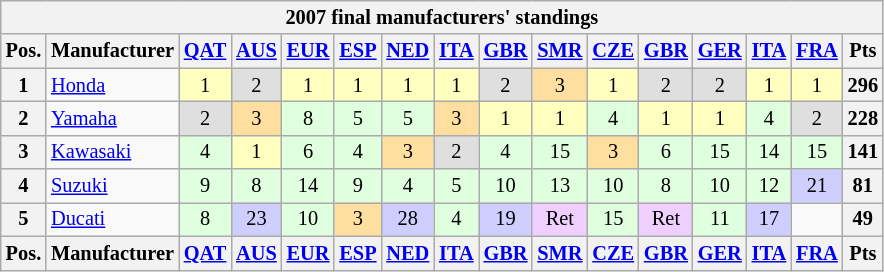<table class="wikitable" style="font-size: 85%; text-align:center">
<tr>
<th colspan=16>2007 final manufacturers' standings</th>
</tr>
<tr valign="top">
<th valign="middle">Pos.</th>
<th valign="middle">Manufacturer</th>
<th><a href='#'>QAT</a><br></th>
<th><a href='#'>AUS</a><br></th>
<th><a href='#'>EUR</a><br></th>
<th><a href='#'>ESP</a><br></th>
<th><a href='#'>NED</a><br></th>
<th><a href='#'>ITA</a><br></th>
<th><a href='#'>GBR</a><br></th>
<th><a href='#'>SMR</a><br></th>
<th><a href='#'>CZE</a><br></th>
<th><a href='#'>GBR</a><br></th>
<th><a href='#'>GER</a><br></th>
<th><a href='#'>ITA</a><br></th>
<th><a href='#'>FRA</a><br></th>
<th valign="middle">Pts</th>
</tr>
<tr>
<th>1</th>
<td align="left"> <a href='#'>Honda</a></td>
<td style="background:#ffffbf;">1</td>
<td style="background:#dfdfdf;">2</td>
<td style="background:#ffffbf;">1</td>
<td style="background:#ffffbf;">1</td>
<td style="background:#ffffbf;">1</td>
<td style="background:#ffffbf;">1</td>
<td style="background:#dfdfdf;">2</td>
<td style="background:#ffdf9f;">3</td>
<td style="background:#ffffbf;">1</td>
<td style="background:#dfdfdf;">2</td>
<td style="background:#dfdfdf;">2</td>
<td style="background:#ffffbf;">1</td>
<td style="background:#ffffbf;">1</td>
<th>296</th>
</tr>
<tr>
<th>2</th>
<td align="left"> <a href='#'>Yamaha</a></td>
<td style="background:#dfdfdf;">2</td>
<td style="background:#ffdf9f;">3</td>
<td style="background:#dfffdf;">8</td>
<td style="background:#dfffdf;">5</td>
<td style="background:#dfffdf;">5</td>
<td style="background:#ffdf9f;">3</td>
<td style="background:#ffffbf;">1</td>
<td style="background:#ffffbf;">1</td>
<td style="background:#dfffdf;">4</td>
<td style="background:#ffffbf;">1</td>
<td style="background:#ffffbf;">1</td>
<td style="background:#dfffdf;">4</td>
<td style="background:#dfdfdf;">2</td>
<th>228</th>
</tr>
<tr>
<th>3</th>
<td align="left"> <a href='#'>Kawasaki</a></td>
<td style="background:#dfffdf;">4</td>
<td style="background:#ffffbf;">1</td>
<td style="background:#dfffdf;">6</td>
<td style="background:#dfffdf;">4</td>
<td style="background:#ffdf9f;">3</td>
<td style="background:#dfdfdf;">2</td>
<td style="background:#dfffdf;">4</td>
<td style="background:#dfffdf;">15</td>
<td style="background:#ffdf9f;">3</td>
<td style="background:#dfffdf;">6</td>
<td style="background:#dfffdf;">15</td>
<td style="background:#dfffdf;">14</td>
<td style="background:#dfffdf;">15</td>
<th>141</th>
</tr>
<tr>
<th>4</th>
<td align="left"> <a href='#'>Suzuki</a></td>
<td style="background:#dfffdf;">9</td>
<td style="background:#dfffdf;">8</td>
<td style="background:#dfffdf;">14</td>
<td style="background:#dfffdf;">9</td>
<td style="background:#dfffdf;">4</td>
<td style="background:#dfffdf;">5</td>
<td style="background:#dfffdf;">10</td>
<td style="background:#dfffdf;">13</td>
<td style="background:#dfffdf;">10</td>
<td style="background:#dfffdf;">8</td>
<td style="background:#dfffdf;">10</td>
<td style="background:#dfffdf;">12</td>
<td style="background:#cfcfff;">21</td>
<th>81</th>
</tr>
<tr>
<th>5</th>
<td align="left"> <a href='#'>Ducati</a></td>
<td style="background:#dfffdf;">8</td>
<td style="background:#cfcfff;">23</td>
<td style="background:#dfffdf;">10</td>
<td style="background:#ffdf9f;">3</td>
<td style="background:#cfcfff;">28</td>
<td style="background:#dfffdf;">4</td>
<td style="background:#cfcfff;">19</td>
<td style="background:#efcfff;">Ret</td>
<td style="background:#dfffdf;">15</td>
<td style="background:#efcfff;">Ret</td>
<td style="background:#dfffdf;">11</td>
<td style="background:#cfcfff;">17</td>
<td></td>
<th>49</th>
</tr>
<tr valign="top">
<th valign="middle">Pos.</th>
<th valign="middle">Manufacturer</th>
<th><a href='#'>QAT</a><br></th>
<th><a href='#'>AUS</a><br></th>
<th><a href='#'>EUR</a><br></th>
<th><a href='#'>ESP</a><br></th>
<th><a href='#'>NED</a><br></th>
<th><a href='#'>ITA</a><br></th>
<th><a href='#'>GBR</a><br></th>
<th><a href='#'>SMR</a><br></th>
<th><a href='#'>CZE</a><br></th>
<th><a href='#'>GBR</a><br></th>
<th><a href='#'>GER</a><br></th>
<th><a href='#'>ITA</a><br></th>
<th><a href='#'>FRA</a><br></th>
<th valign="middle">Pts</th>
</tr>
</table>
